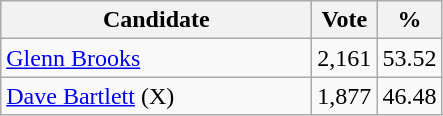<table class="wikitable">
<tr>
<th bgcolor="#DDDDFF" width="200px">Candidate</th>
<th bgcolor="#DDDDFF">Vote</th>
<th bgcolor="#DDDDFF">%</th>
</tr>
<tr>
<td><a href='#'>Glenn Brooks</a></td>
<td>2,161</td>
<td>53.52</td>
</tr>
<tr>
<td><a href='#'>Dave Bartlett</a> (X)</td>
<td>1,877</td>
<td>46.48</td>
</tr>
</table>
